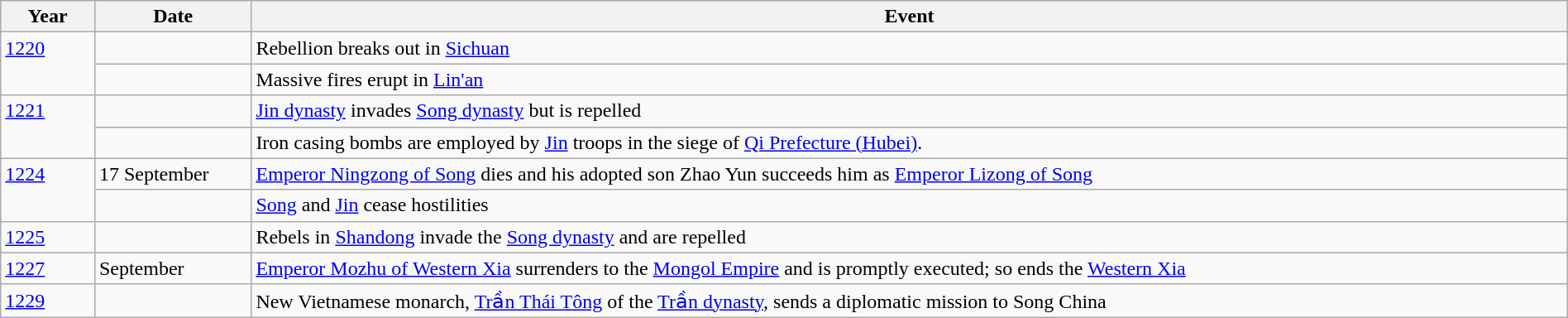<table class="wikitable" width="100%">
<tr>
<th style="width:6%">Year</th>
<th style="width:10%">Date</th>
<th>Event</th>
</tr>
<tr>
<td rowspan="2" valign="top"><a href='#'>1220</a></td>
<td></td>
<td>Rebellion breaks out in <a href='#'>Sichuan</a></td>
</tr>
<tr>
<td></td>
<td>Massive fires erupt in <a href='#'>Lin'an</a></td>
</tr>
<tr>
<td rowspan="2" valign="top"><a href='#'>1221</a></td>
<td></td>
<td><a href='#'>Jin dynasty</a> invades <a href='#'>Song dynasty</a> but is repelled</td>
</tr>
<tr>
<td></td>
<td>Iron casing bombs are employed by <a href='#'>Jin</a> troops in the siege of <a href='#'>Qi Prefecture (Hubei)</a>.</td>
</tr>
<tr>
<td rowspan="2" valign="top"><a href='#'>1224</a></td>
<td>17 September</td>
<td><a href='#'>Emperor Ningzong of Song</a> dies and his adopted son Zhao Yun succeeds him as <a href='#'>Emperor Lizong of Song</a></td>
</tr>
<tr>
<td></td>
<td><a href='#'>Song</a> and <a href='#'>Jin</a> cease hostilities</td>
</tr>
<tr>
<td><a href='#'>1225</a></td>
<td></td>
<td>Rebels in <a href='#'>Shandong</a> invade the <a href='#'>Song dynasty</a> and are repelled</td>
</tr>
<tr>
<td><a href='#'>1227</a></td>
<td>September</td>
<td><a href='#'>Emperor Mozhu of Western Xia</a> surrenders to the <a href='#'>Mongol Empire</a> and is promptly executed; so ends the <a href='#'>Western Xia</a></td>
</tr>
<tr>
<td><a href='#'>1229</a></td>
<td></td>
<td>New Vietnamese monarch, <a href='#'>Trần Thái Tông</a> of the <a href='#'>Trần dynasty</a>, sends a diplomatic mission to Song China</td>
</tr>
</table>
